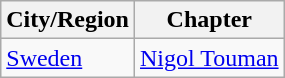<table class="wikitable">
<tr>
<th>City/Region</th>
<th>Chapter</th>
</tr>
<tr>
<td><a href='#'>Sweden</a></td>
<td><a href='#'>Nigol Touman</a></td>
</tr>
</table>
